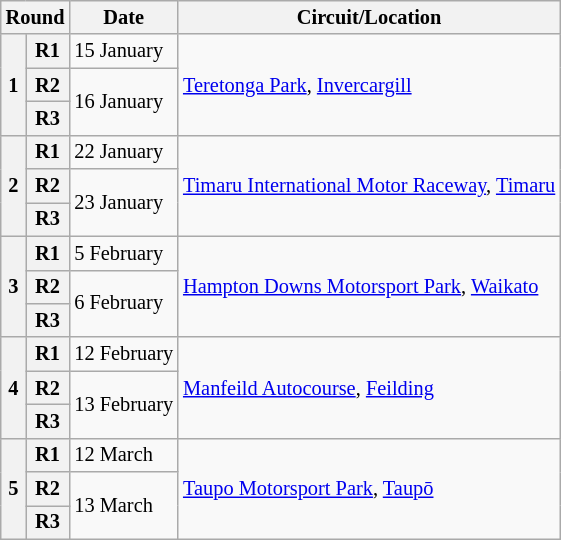<table class="wikitable" style="font-size: 85%;">
<tr>
<th colspan=2>Round</th>
<th>Date</th>
<th>Circuit/Location</th>
</tr>
<tr>
<th rowspan=3>1</th>
<th>R1</th>
<td>15 January</td>
<td rowspan=3> <a href='#'>Teretonga Park</a>, <a href='#'>Invercargill</a></td>
</tr>
<tr>
<th>R2</th>
<td rowspan=2>16 January</td>
</tr>
<tr>
<th>R3</th>
</tr>
<tr>
<th rowspan=3>2</th>
<th>R1</th>
<td>22 January</td>
<td rowspan=3> <a href='#'>Timaru International Motor Raceway</a>, <a href='#'>Timaru</a></td>
</tr>
<tr>
<th>R2</th>
<td rowspan=2>23 January</td>
</tr>
<tr>
<th>R3</th>
</tr>
<tr>
<th rowspan=3>3</th>
<th>R1</th>
<td>5 February</td>
<td rowspan=3> <a href='#'>Hampton Downs Motorsport Park</a>, <a href='#'>Waikato</a></td>
</tr>
<tr>
<th>R2</th>
<td rowspan=2>6 February</td>
</tr>
<tr>
<th>R3</th>
</tr>
<tr>
<th rowspan=3>4</th>
<th>R1</th>
<td>12 February</td>
<td rowspan=3> <a href='#'>Manfeild Autocourse</a>, <a href='#'>Feilding</a></td>
</tr>
<tr>
<th>R2</th>
<td rowspan=2>13 February</td>
</tr>
<tr>
<th>R3</th>
</tr>
<tr>
<th rowspan=3>5</th>
<th>R1</th>
<td>12 March</td>
<td rowspan=3> <a href='#'>Taupo Motorsport Park</a>, <a href='#'>Taupō</a></td>
</tr>
<tr>
<th>R2</th>
<td rowspan=2>13 March</td>
</tr>
<tr>
<th>R3</th>
</tr>
</table>
